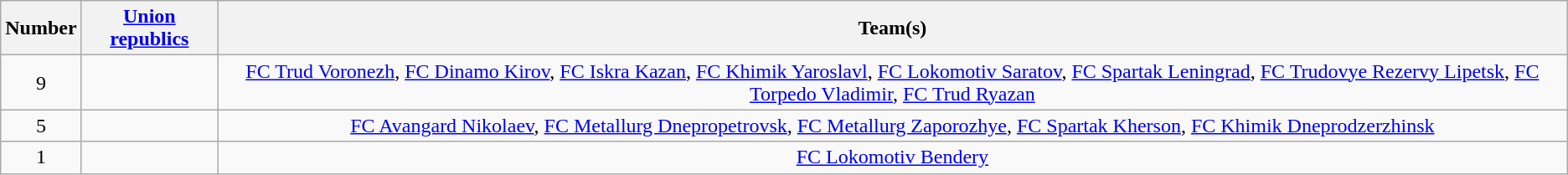<table class="wikitable" style="text-align:center">
<tr>
<th>Number</th>
<th><a href='#'>Union republics</a></th>
<th>Team(s)</th>
</tr>
<tr>
<td rowspan="1">9</td>
<td align="left"></td>
<td><a href='#'>FC Trud Voronezh</a>, <a href='#'>FC Dinamo Kirov</a>, <a href='#'>FC Iskra Kazan</a>, <a href='#'>FC Khimik Yaroslavl</a>, <a href='#'>FC Lokomotiv Saratov</a>, <a href='#'>FC Spartak Leningrad</a>, <a href='#'>FC Trudovye Rezervy Lipetsk</a>, <a href='#'>FC Torpedo Vladimir</a>, <a href='#'>FC Trud Ryazan</a></td>
</tr>
<tr>
<td rowspan="1">5</td>
<td align="left"></td>
<td><a href='#'>FC Avangard Nikolaev</a>, <a href='#'>FC Metallurg Dnepropetrovsk</a>, <a href='#'>FC Metallurg Zaporozhye</a>, <a href='#'>FC Spartak Kherson</a>, <a href='#'>FC Khimik Dneprodzerzhinsk</a></td>
</tr>
<tr>
<td rowspan="1">1</td>
<td align="left"></td>
<td><a href='#'>FC Lokomotiv Bendery</a></td>
</tr>
</table>
